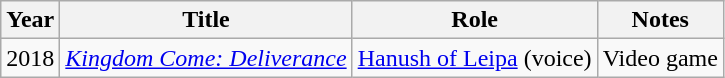<table class="wikitable">
<tr>
<th>Year</th>
<th>Title</th>
<th>Role</th>
<th>Notes</th>
</tr>
<tr>
<td>2018</td>
<td><em><a href='#'>Kingdom Come: Deliverance</a></em></td>
<td><a href='#'>Hanush of Leipa</a> (voice)</td>
<td>Video game</td>
</tr>
</table>
